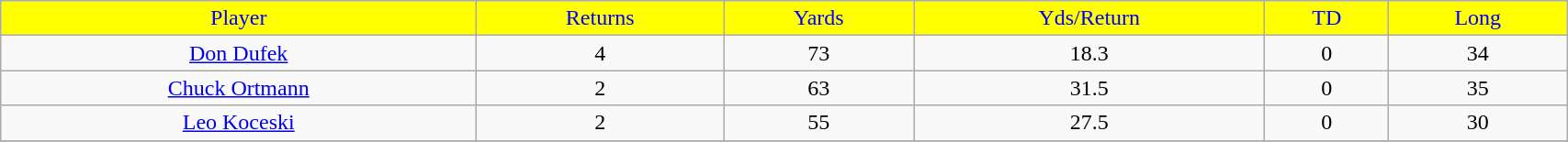<table class="wikitable" width="90%">
<tr align="center"  style="background:yellow;color:blue;">
<td>Player</td>
<td>Returns</td>
<td>Yards</td>
<td>Yds/Return</td>
<td>TD</td>
<td>Long</td>
</tr>
<tr align="center" bgcolor="">
<td><a href='#'>Don Dufek</a></td>
<td>4</td>
<td>73</td>
<td>18.3</td>
<td>0</td>
<td>34</td>
</tr>
<tr align="center" bgcolor="">
<td><a href='#'>Chuck Ortmann</a></td>
<td>2</td>
<td>63</td>
<td>31.5</td>
<td>0</td>
<td>35</td>
</tr>
<tr align="center" bgcolor="">
<td><a href='#'>Leo Koceski</a></td>
<td>2</td>
<td>55</td>
<td>27.5</td>
<td>0</td>
<td>30</td>
</tr>
<tr>
</tr>
</table>
